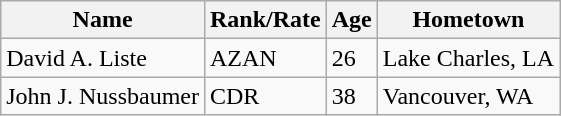<table class="wikitable">
<tr>
<th>Name</th>
<th>Rank/Rate</th>
<th>Age</th>
<th>Hometown</th>
</tr>
<tr>
<td>David A. Liste</td>
<td>AZAN</td>
<td>26</td>
<td>Lake Charles, LA</td>
</tr>
<tr>
<td>John J. Nussbaumer</td>
<td>CDR</td>
<td>38</td>
<td>Vancouver, WA</td>
</tr>
</table>
